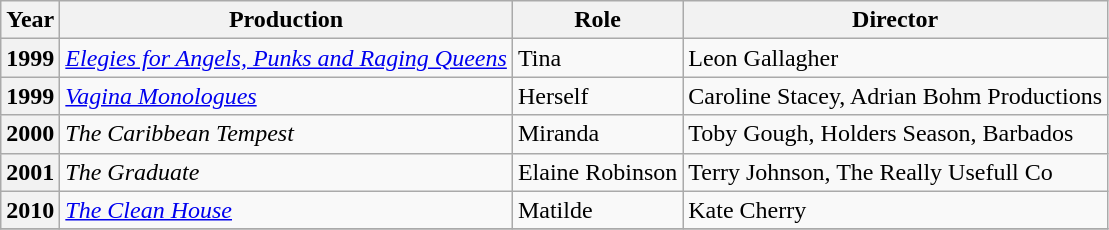<table class="wikitable sortable plainrowheaders">
<tr>
<th scope="col">Year</th>
<th scope="col">Production</th>
<th scope="col">Role</th>
<th scope="col">Director</th>
</tr>
<tr>
<th scope="row">1999</th>
<td><em><a href='#'>Elegies for Angels, Punks and Raging Queens</a></em></td>
<td>Tina</td>
<td>Leon Gallagher</td>
</tr>
<tr>
<th scope="row">1999</th>
<td><em><a href='#'>Vagina Monologues</a></em></td>
<td>Herself</td>
<td>Caroline Stacey, Adrian Bohm Productions</td>
</tr>
<tr>
<th scope="row">2000</th>
<td><em>The Caribbean Tempest</em></td>
<td>Miranda</td>
<td>Toby Gough, Holders Season, Barbados</td>
</tr>
<tr>
<th scope="row">2001</th>
<td><em>The Graduate</em></td>
<td>Elaine Robinson</td>
<td>Terry Johnson, The Really Usefull Co</td>
</tr>
<tr>
<th scope="row">2010</th>
<td><em><a href='#'>The Clean House</a></em></td>
<td>Matilde</td>
<td>Kate Cherry</td>
</tr>
<tr>
</tr>
</table>
